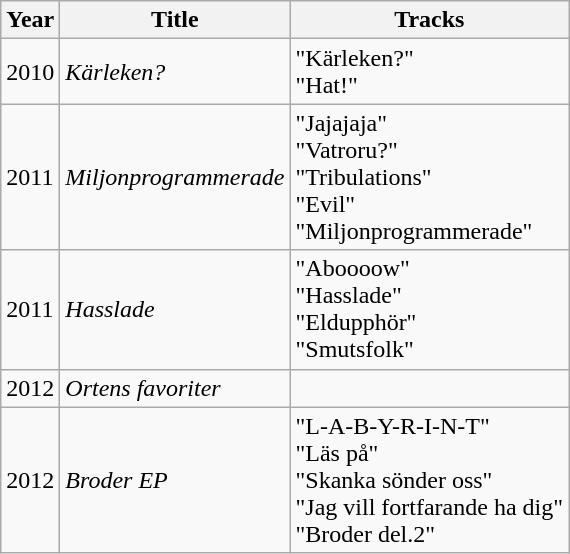<table class="wikitable">
<tr>
<th>Year</th>
<th><strong>Title</strong></th>
<th><strong>Tracks</strong></th>
</tr>
<tr>
<td>2010</td>
<td><em>Kärleken?</em></td>
<td>"Kärleken?" <br> "Hat!"</td>
</tr>
<tr>
<td>2011</td>
<td><em>Miljonprogrammerade</em></td>
<td>"Jajajaja" <br> "Vatroru?" <br> "Tribulations" <br> "Evil" <br>"Miljonprogrammerade"</td>
</tr>
<tr>
<td>2011</td>
<td><em>Hasslade</em></td>
<td>"Aboooow" <br> "Hasslade" <br> "Eldupphör" <br> "Smutsfolk"</td>
</tr>
<tr>
<td>2012</td>
<td><em>Ortens favoriter</em></td>
<td></td>
</tr>
<tr>
<td>2012</td>
<td><em>Broder EP</em></td>
<td>"L-A-B-Y-R-I-N-T" <br> "Läs på" <br> "Skanka sönder oss" <br> "Jag vill fortfarande ha dig" <br> "Broder del.2"</td>
</tr>
</table>
